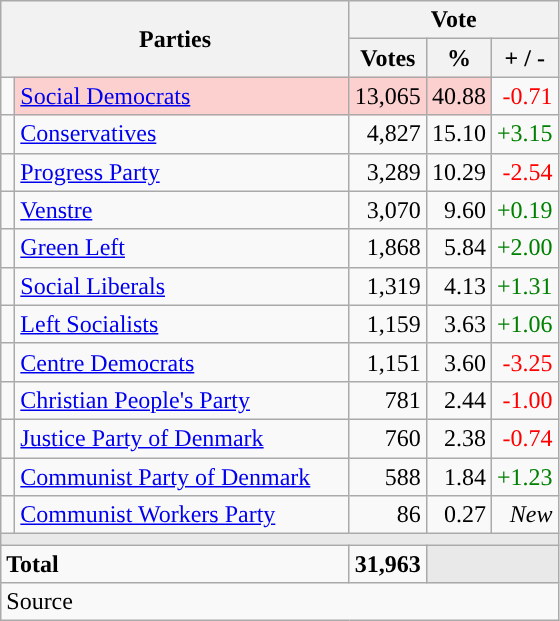<table class="wikitable" style="text-align:right;">
<tr>
<th style="text-align:centre;" rowspan="2" colspan="2" width="225">Parties</th>
<th colspan="3">Vote</th>
</tr>
<tr>
<th width="15">Votes</th>
<th width="15">%</th>
<th width="15">+ / -</th>
</tr>
<tr>
<td width="2" style="color:inherit;background:"></td>
<td bgcolor=#fbd0ce  align="left"><a href='#'>Social Democrats</a></td>
<td bgcolor=#fbd0ce>13,065</td>
<td bgcolor=#fbd0ce>40.88</td>
<td style=color:red;>-0.71</td>
</tr>
<tr>
<td width="2" style="color:inherit;background:"></td>
<td align="left"><a href='#'>Conservatives</a></td>
<td>4,827</td>
<td>15.10</td>
<td style=color:green;>+3.15</td>
</tr>
<tr>
<td width="2" style="color:inherit;background:"></td>
<td align="left"><a href='#'>Progress Party</a></td>
<td>3,289</td>
<td>10.29</td>
<td style=color:red;>-2.54</td>
</tr>
<tr>
<td width="2" style="color:inherit;background:"></td>
<td align="left"><a href='#'>Venstre</a></td>
<td>3,070</td>
<td>9.60</td>
<td style=color:green;>+0.19</td>
</tr>
<tr>
<td width="2" style="color:inherit;background:"></td>
<td align="left"><a href='#'>Green Left</a></td>
<td>1,868</td>
<td>5.84</td>
<td style=color:green;>+2.00</td>
</tr>
<tr>
<td width="2" style="color:inherit;background:"></td>
<td align="left"><a href='#'>Social Liberals</a></td>
<td>1,319</td>
<td>4.13</td>
<td style=color:green;>+1.31</td>
</tr>
<tr>
<td width="2" style="color:inherit;background:"></td>
<td align="left"><a href='#'>Left Socialists</a></td>
<td>1,159</td>
<td>3.63</td>
<td style=color:green;>+1.06</td>
</tr>
<tr>
<td width="2" style="color:inherit;background:"></td>
<td align="left"><a href='#'>Centre Democrats</a></td>
<td>1,151</td>
<td>3.60</td>
<td style=color:red;>-3.25</td>
</tr>
<tr>
<td width="2" style="color:inherit;background:"></td>
<td align="left"><a href='#'>Christian People's Party</a></td>
<td>781</td>
<td>2.44</td>
<td style=color:red;>-1.00</td>
</tr>
<tr>
<td width="2" style="color:inherit;background:"></td>
<td align="left"><a href='#'>Justice Party of Denmark</a></td>
<td>760</td>
<td>2.38</td>
<td style=color:red;>-0.74</td>
</tr>
<tr>
<td width="2" style="color:inherit;background:"></td>
<td align="left"><a href='#'>Communist Party of Denmark</a></td>
<td>588</td>
<td>1.84</td>
<td style=color:green;>+1.23</td>
</tr>
<tr>
<td width="2" style="color:inherit;background:"></td>
<td align="left"><a href='#'>Communist Workers Party</a></td>
<td>86</td>
<td>0.27</td>
<td><em>New</em></td>
</tr>
<tr>
<td colspan="7" bgcolor="#E9E9E9"></td>
</tr>
<tr>
<td align="left" colspan="2"><strong>Total</strong></td>
<td><strong>31,963</strong></td>
<td bgcolor="#E9E9E9" colspan="2"></td>
</tr>
<tr>
<td align="left" colspan="6">Source</td>
</tr>
</table>
